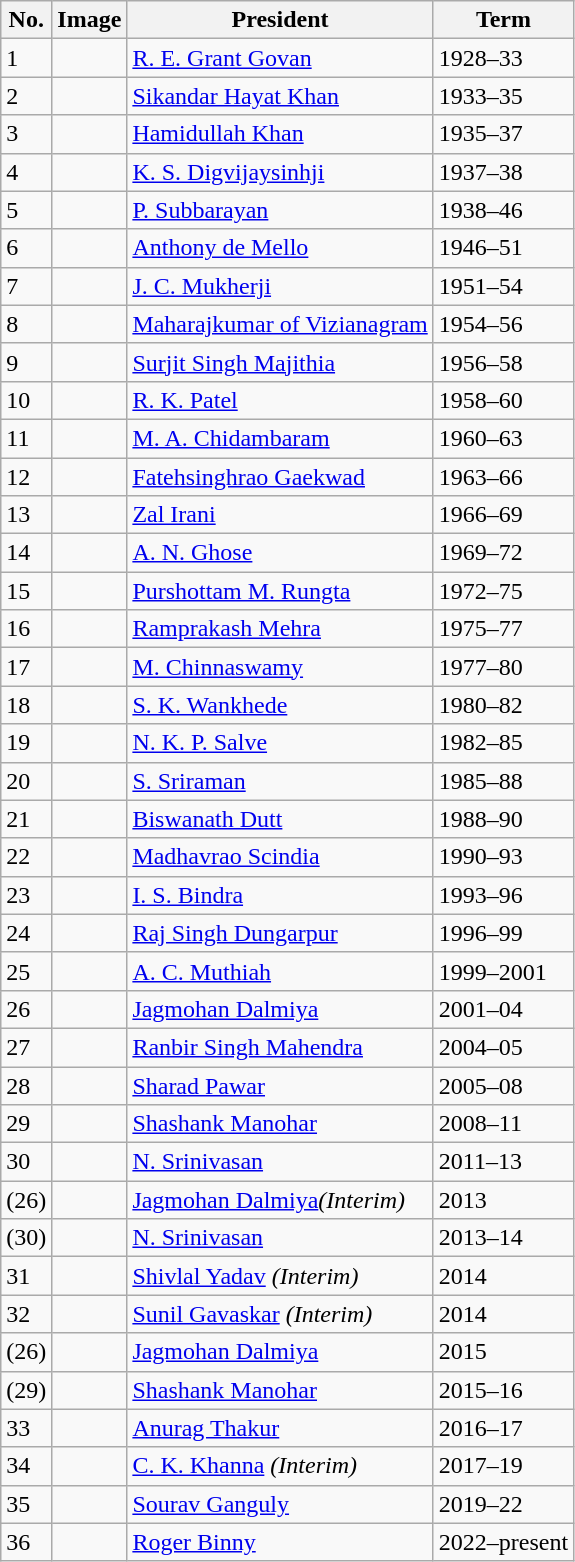<table class="wikitable">
<tr>
<th>No.</th>
<th>Image</th>
<th>President</th>
<th>Term</th>
</tr>
<tr>
<td>1</td>
<td></td>
<td><a href='#'>R. E. Grant Govan</a></td>
<td>1928–33</td>
</tr>
<tr>
<td>2</td>
<td></td>
<td><a href='#'>Sikandar Hayat Khan</a></td>
<td>1933–35</td>
</tr>
<tr>
<td>3</td>
<td></td>
<td><a href='#'>Hamidullah Khan</a></td>
<td>1935–37</td>
</tr>
<tr>
<td>4</td>
<td></td>
<td><a href='#'>K. S. Digvijaysinhji</a></td>
<td>1937–38</td>
</tr>
<tr>
<td>5</td>
<td></td>
<td><a href='#'>P. Subbarayan</a></td>
<td>1938–46</td>
</tr>
<tr>
<td>6</td>
<td></td>
<td><a href='#'>Anthony de Mello</a></td>
<td>1946–51</td>
</tr>
<tr>
<td>7</td>
<td></td>
<td><a href='#'>J. C. Mukherji</a></td>
<td>1951–54</td>
</tr>
<tr>
<td>8</td>
<td></td>
<td><a href='#'>Maharajkumar of Vizianagram</a></td>
<td>1954–56</td>
</tr>
<tr>
<td>9</td>
<td></td>
<td><a href='#'>Surjit Singh Majithia</a></td>
<td>1956–58</td>
</tr>
<tr>
<td>10</td>
<td></td>
<td><a href='#'>R. K. Patel</a></td>
<td>1958–60</td>
</tr>
<tr>
<td>11</td>
<td></td>
<td><a href='#'>M. A. Chidambaram</a></td>
<td>1960–63</td>
</tr>
<tr>
<td>12</td>
<td></td>
<td><a href='#'>Fatehsinghrao Gaekwad</a></td>
<td>1963–66</td>
</tr>
<tr>
<td>13</td>
<td></td>
<td><a href='#'>Zal Irani</a></td>
<td>1966–69</td>
</tr>
<tr>
<td>14</td>
<td></td>
<td><a href='#'>A. N. Ghose</a></td>
<td>1969–72</td>
</tr>
<tr>
<td>15</td>
<td></td>
<td><a href='#'>Purshottam M. Rungta</a></td>
<td>1972–75</td>
</tr>
<tr>
<td>16</td>
<td></td>
<td><a href='#'>Ramprakash Mehra</a></td>
<td>1975–77</td>
</tr>
<tr>
<td>17</td>
<td></td>
<td><a href='#'>M. Chinnaswamy</a></td>
<td>1977–80</td>
</tr>
<tr>
<td>18</td>
<td></td>
<td><a href='#'>S. K. Wankhede</a></td>
<td>1980–82</td>
</tr>
<tr>
<td>19</td>
<td></td>
<td><a href='#'>N. K. P. Salve</a></td>
<td>1982–85</td>
</tr>
<tr>
<td>20</td>
<td></td>
<td><a href='#'>S. Sriraman</a></td>
<td>1985–88</td>
</tr>
<tr>
<td>21</td>
<td></td>
<td><a href='#'>Biswanath Dutt</a></td>
<td>1988–90</td>
</tr>
<tr>
<td>22</td>
<td></td>
<td><a href='#'>Madhavrao Scindia</a></td>
<td>1990–93</td>
</tr>
<tr>
<td>23</td>
<td></td>
<td><a href='#'>I. S. Bindra</a></td>
<td>1993–96</td>
</tr>
<tr>
<td>24</td>
<td></td>
<td><a href='#'>Raj Singh Dungarpur</a></td>
<td>1996–99</td>
</tr>
<tr>
<td>25</td>
<td></td>
<td><a href='#'>A. C. Muthiah</a></td>
<td>1999–2001</td>
</tr>
<tr>
<td>26</td>
<td></td>
<td><a href='#'>Jagmohan Dalmiya</a></td>
<td>2001–04</td>
</tr>
<tr>
<td>27</td>
<td></td>
<td><a href='#'>Ranbir Singh Mahendra</a></td>
<td>2004–05</td>
</tr>
<tr>
<td>28</td>
<td></td>
<td><a href='#'>Sharad Pawar</a></td>
<td>2005–08</td>
</tr>
<tr>
<td>29</td>
<td></td>
<td><a href='#'>Shashank Manohar</a></td>
<td>2008–11</td>
</tr>
<tr>
<td>30</td>
<td></td>
<td><a href='#'>N. Srinivasan</a></td>
<td>2011–13</td>
</tr>
<tr>
<td>(26)</td>
<td></td>
<td><a href='#'>Jagmohan Dalmiya</a><em>(Interim)</em></td>
<td>2013</td>
</tr>
<tr>
<td>(30)</td>
<td></td>
<td><a href='#'>N. Srinivasan</a></td>
<td>2013–14</td>
</tr>
<tr>
<td>31</td>
<td></td>
<td><a href='#'>Shivlal Yadav</a> <em>(Interim)</em></td>
<td>2014</td>
</tr>
<tr>
<td>32</td>
<td></td>
<td><a href='#'>Sunil Gavaskar</a> <em>(Interim)</em></td>
<td>2014</td>
</tr>
<tr>
<td>(26)</td>
<td></td>
<td><a href='#'>Jagmohan Dalmiya</a></td>
<td>2015</td>
</tr>
<tr>
<td>(29)</td>
<td></td>
<td><a href='#'>Shashank Manohar</a></td>
<td>2015–16</td>
</tr>
<tr>
<td>33</td>
<td></td>
<td><a href='#'>Anurag Thakur</a></td>
<td>2016–17</td>
</tr>
<tr>
<td>34</td>
<td></td>
<td><a href='#'>C. K. Khanna</a> <em>(Interim)</em></td>
<td>2017–19</td>
</tr>
<tr>
<td>35</td>
<td></td>
<td><a href='#'>Sourav Ganguly</a></td>
<td>2019–22</td>
</tr>
<tr>
<td>36</td>
<td></td>
<td><a href='#'>Roger Binny</a></td>
<td>2022–present</td>
</tr>
</table>
